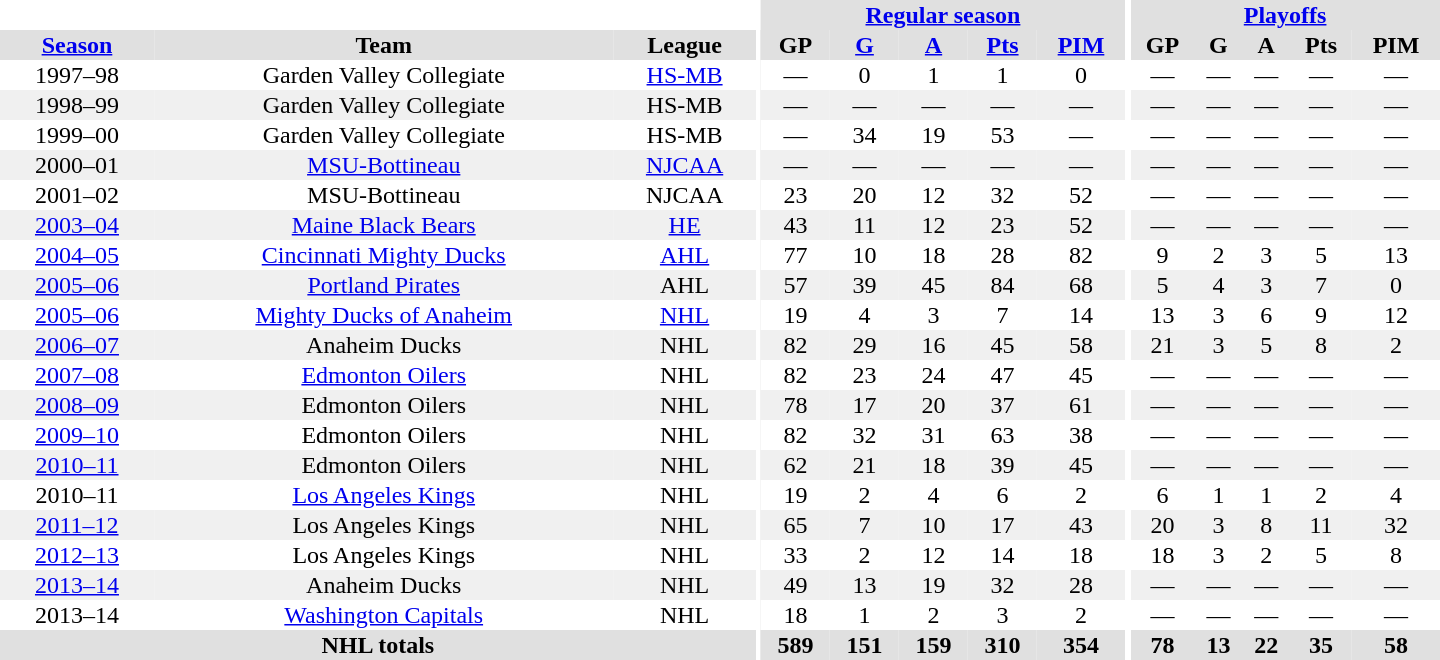<table border="0" cellpadding="1" cellspacing="0" style="text-align:center; width:60em">
<tr bgcolor="#e0e0e0">
<th colspan="3" bgcolor="#ffffff"></th>
<th rowspan="100" bgcolor="#ffffff"></th>
<th colspan="5"><a href='#'>Regular season</a></th>
<th rowspan="100" bgcolor="#ffffff"></th>
<th colspan="5"><a href='#'>Playoffs</a></th>
</tr>
<tr bgcolor="#e0e0e0">
<th><a href='#'>Season</a></th>
<th>Team</th>
<th>League</th>
<th>GP</th>
<th><a href='#'>G</a></th>
<th><a href='#'>A</a></th>
<th><a href='#'>Pts</a></th>
<th><a href='#'>PIM</a></th>
<th>GP</th>
<th>G</th>
<th>A</th>
<th>Pts</th>
<th>PIM</th>
</tr>
<tr>
<td>1997–98</td>
<td>Garden Valley Collegiate</td>
<td><a href='#'>HS-MB</a></td>
<td>—</td>
<td>0</td>
<td>1</td>
<td>1</td>
<td>0</td>
<td>—</td>
<td>—</td>
<td>—</td>
<td>—</td>
<td>—</td>
</tr>
<tr bgcolor="#f0f0f0">
<td>1998–99</td>
<td>Garden Valley Collegiate</td>
<td>HS-MB</td>
<td>—</td>
<td>—</td>
<td>—</td>
<td>—</td>
<td>—</td>
<td>—</td>
<td>—</td>
<td>—</td>
<td>—</td>
<td>—</td>
</tr>
<tr>
<td>1999–00</td>
<td>Garden Valley Collegiate</td>
<td>HS-MB</td>
<td>—</td>
<td>34</td>
<td>19</td>
<td>53</td>
<td>—</td>
<td>—</td>
<td>—</td>
<td>—</td>
<td>—</td>
<td>—</td>
</tr>
<tr bgcolor="#f0f0f0">
<td>2000–01</td>
<td><a href='#'>MSU-Bottineau</a></td>
<td><a href='#'>NJCAA</a></td>
<td>—</td>
<td>—</td>
<td>—</td>
<td>—</td>
<td>—</td>
<td>—</td>
<td>—</td>
<td>—</td>
<td>—</td>
<td>—</td>
</tr>
<tr>
<td>2001–02</td>
<td>MSU-Bottineau</td>
<td>NJCAA</td>
<td>23</td>
<td>20</td>
<td>12</td>
<td>32</td>
<td>52</td>
<td>—</td>
<td>—</td>
<td>—</td>
<td>—</td>
<td>—</td>
</tr>
<tr bgcolor="#f0f0f0">
<td><a href='#'>2003–04</a></td>
<td><a href='#'>Maine Black Bears</a></td>
<td><a href='#'>HE</a></td>
<td>43</td>
<td>11</td>
<td>12</td>
<td>23</td>
<td>52</td>
<td>—</td>
<td>—</td>
<td>—</td>
<td>—</td>
<td>—</td>
</tr>
<tr>
<td><a href='#'>2004–05</a></td>
<td><a href='#'>Cincinnati Mighty Ducks</a></td>
<td><a href='#'>AHL</a></td>
<td>77</td>
<td>10</td>
<td>18</td>
<td>28</td>
<td>82</td>
<td>9</td>
<td>2</td>
<td>3</td>
<td>5</td>
<td>13</td>
</tr>
<tr bgcolor="#f0f0f0">
<td><a href='#'>2005–06</a></td>
<td><a href='#'>Portland Pirates</a></td>
<td>AHL</td>
<td>57</td>
<td>39</td>
<td>45</td>
<td>84</td>
<td>68</td>
<td>5</td>
<td>4</td>
<td>3</td>
<td>7</td>
<td>0</td>
</tr>
<tr>
<td><a href='#'>2005–06</a></td>
<td><a href='#'>Mighty Ducks of Anaheim</a></td>
<td><a href='#'>NHL</a></td>
<td>19</td>
<td>4</td>
<td>3</td>
<td>7</td>
<td>14</td>
<td>13</td>
<td>3</td>
<td>6</td>
<td>9</td>
<td>12</td>
</tr>
<tr bgcolor="#f0f0f0">
<td><a href='#'>2006–07</a></td>
<td>Anaheim Ducks</td>
<td>NHL</td>
<td>82</td>
<td>29</td>
<td>16</td>
<td>45</td>
<td>58</td>
<td>21</td>
<td>3</td>
<td>5</td>
<td>8</td>
<td>2</td>
</tr>
<tr>
<td><a href='#'>2007–08</a></td>
<td><a href='#'>Edmonton Oilers</a></td>
<td>NHL</td>
<td>82</td>
<td>23</td>
<td>24</td>
<td>47</td>
<td>45</td>
<td>—</td>
<td>—</td>
<td>—</td>
<td>—</td>
<td>—</td>
</tr>
<tr bgcolor="#f0f0f0">
<td><a href='#'>2008–09</a></td>
<td>Edmonton Oilers</td>
<td>NHL</td>
<td>78</td>
<td>17</td>
<td>20</td>
<td>37</td>
<td>61</td>
<td>—</td>
<td>—</td>
<td>—</td>
<td>—</td>
<td>—</td>
</tr>
<tr>
<td><a href='#'>2009–10</a></td>
<td>Edmonton Oilers</td>
<td>NHL</td>
<td>82</td>
<td>32</td>
<td>31</td>
<td>63</td>
<td>38</td>
<td>—</td>
<td>—</td>
<td>—</td>
<td>—</td>
<td>—</td>
</tr>
<tr bgcolor="#f0f0f0">
<td><a href='#'>2010–11</a></td>
<td>Edmonton Oilers</td>
<td>NHL</td>
<td>62</td>
<td>21</td>
<td>18</td>
<td>39</td>
<td>45</td>
<td>—</td>
<td>—</td>
<td>—</td>
<td>—</td>
<td>—</td>
</tr>
<tr>
<td>2010–11</td>
<td><a href='#'>Los Angeles Kings</a></td>
<td>NHL</td>
<td>19</td>
<td>2</td>
<td>4</td>
<td>6</td>
<td>2</td>
<td>6</td>
<td>1</td>
<td>1</td>
<td>2</td>
<td>4</td>
</tr>
<tr bgcolor="#f0f0f0">
<td><a href='#'>2011–12</a></td>
<td>Los Angeles Kings</td>
<td>NHL</td>
<td>65</td>
<td>7</td>
<td>10</td>
<td>17</td>
<td>43</td>
<td>20</td>
<td>3</td>
<td>8</td>
<td>11</td>
<td>32</td>
</tr>
<tr>
<td><a href='#'>2012–13</a></td>
<td>Los Angeles Kings</td>
<td>NHL</td>
<td>33</td>
<td>2</td>
<td>12</td>
<td>14</td>
<td>18</td>
<td>18</td>
<td>3</td>
<td>2</td>
<td>5</td>
<td>8</td>
</tr>
<tr bgcolor="#f0f0f0">
<td><a href='#'>2013–14</a></td>
<td>Anaheim Ducks</td>
<td>NHL</td>
<td>49</td>
<td>13</td>
<td>19</td>
<td>32</td>
<td>28</td>
<td>—</td>
<td>—</td>
<td>—</td>
<td>—</td>
<td>—</td>
</tr>
<tr>
<td>2013–14</td>
<td><a href='#'>Washington Capitals</a></td>
<td>NHL</td>
<td>18</td>
<td>1</td>
<td>2</td>
<td>3</td>
<td>2</td>
<td>—</td>
<td>—</td>
<td>—</td>
<td>—</td>
<td>—</td>
</tr>
<tr bgcolor="#e0e0e0">
<th colspan="3">NHL totals</th>
<th>589</th>
<th>151</th>
<th>159</th>
<th>310</th>
<th>354</th>
<th>78</th>
<th>13</th>
<th>22</th>
<th>35</th>
<th>58</th>
</tr>
</table>
